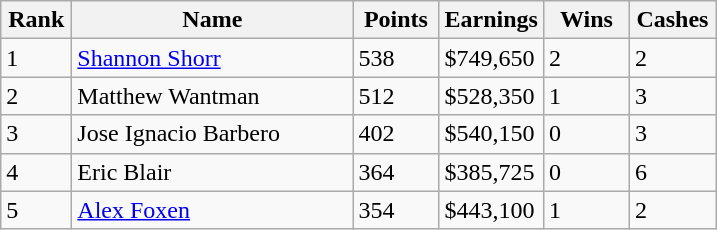<table class="wikitable">
<tr>
<th style="width:40px;">Rank</th>
<th style="width:180px;">Name</th>
<th style="width:50px;">Points</th>
<th style="width:50px;">Earnings</th>
<th style="width:50px;">Wins</th>
<th style="width:50px;">Cashes</th>
</tr>
<tr>
<td>1</td>
<td> <a href='#'>Shannon Shorr</a></td>
<td>538</td>
<td>$749,650</td>
<td>2</td>
<td>2</td>
</tr>
<tr>
<td>2</td>
<td> Matthew Wantman</td>
<td>512</td>
<td>$528,350</td>
<td>1</td>
<td>3</td>
</tr>
<tr>
<td>3</td>
<td> Jose Ignacio Barbero</td>
<td>402</td>
<td>$540,150</td>
<td>0</td>
<td>3</td>
</tr>
<tr>
<td>4</td>
<td> Eric Blair</td>
<td>364</td>
<td>$385,725</td>
<td>0</td>
<td>6</td>
</tr>
<tr>
<td>5</td>
<td> <a href='#'>Alex Foxen</a></td>
<td>354</td>
<td>$443,100</td>
<td>1</td>
<td>2</td>
</tr>
</table>
